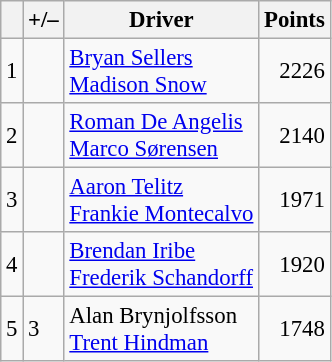<table class="wikitable" style="font-size: 95%;">
<tr>
<th scope="col"></th>
<th scope="col">+/–</th>
<th scope="col">Driver</th>
<th scope="col">Points</th>
</tr>
<tr>
<td align=center>1</td>
<td align="left"></td>
<td> <a href='#'>Bryan Sellers</a><br> <a href='#'>Madison Snow</a></td>
<td align=right>2226</td>
</tr>
<tr>
<td align=center>2</td>
<td align="left"></td>
<td> <a href='#'>Roman De Angelis</a><br> <a href='#'>Marco Sørensen</a></td>
<td align=right>2140</td>
</tr>
<tr>
<td align=center>3</td>
<td align="left"></td>
<td> <a href='#'>Aaron Telitz</a><br> <a href='#'>Frankie Montecalvo</a></td>
<td align=right>1971</td>
</tr>
<tr>
<td align=center>4</td>
<td align="left"></td>
<td> <a href='#'>Brendan Iribe</a><br> <a href='#'>Frederik Schandorff</a></td>
<td align=right>1920</td>
</tr>
<tr>
<td align=center>5</td>
<td align="left"> 3</td>
<td> Alan Brynjolfsson<br> <a href='#'>Trent Hindman</a></td>
<td align=right>1748</td>
</tr>
</table>
